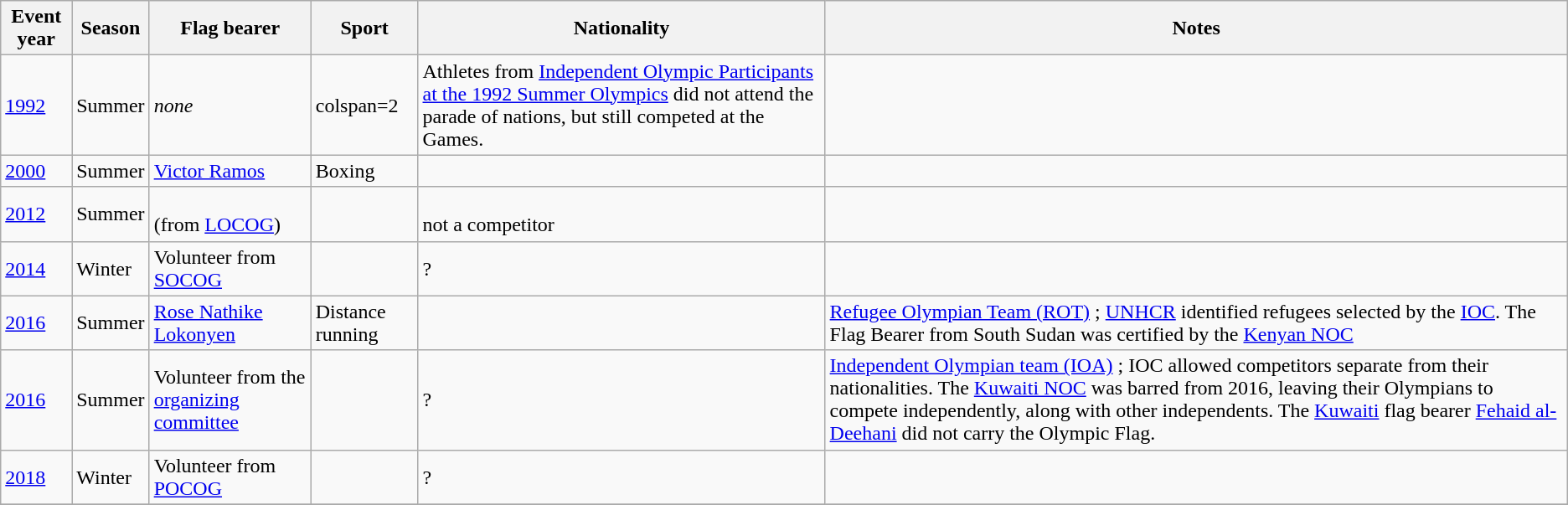<table class="wikitable sortable">
<tr>
<th>Event year</th>
<th>Season</th>
<th>Flag bearer</th>
<th>Sport</th>
<th>Nationality</th>
<th>Notes</th>
</tr>
<tr>
<td><a href='#'>1992</a></td>
<td>Summer</td>
<td><em>none</em></td>
<td>colspan=2 </td>
<td>Athletes from <a href='#'>Independent Olympic Participants at the 1992 Summer Olympics</a> did not attend the parade of nations, but still competed at the Games.</td>
</tr>
<tr>
<td><a href='#'>2000</a></td>
<td>Summer</td>
<td><a href='#'>Victor Ramos</a></td>
<td>Boxing</td>
<td></td>
<td></td>
</tr>
<tr>
<td><a href='#'>2012</a></td>
<td>Summer</td>
<td><br>(from <a href='#'>LOCOG</a>)</td>
<td></td>
<td> <br>not a competitor</td>
<td></td>
</tr>
<tr>
<td><a href='#'>2014</a></td>
<td>Winter</td>
<td>Volunteer from <a href='#'>SOCOG</a></td>
<td></td>
<td>?</td>
<td></td>
</tr>
<tr>
<td><a href='#'>2016</a></td>
<td>Summer</td>
<td><a href='#'>Rose Nathike Lokonyen</a></td>
<td>Distance running</td>
<td></td>
<td> <a href='#'>Refugee Olympian Team (ROT)</a> ;  <a href='#'>UNHCR</a> identified refugees selected by the  <a href='#'>IOC</a>. The Flag Bearer from South Sudan was certified by the  <a href='#'>Kenyan NOC</a></td>
</tr>
<tr>
<td><a href='#'>2016</a></td>
<td>Summer</td>
<td>Volunteer from the <a href='#'>organizing committee</a></td>
<td></td>
<td>?</td>
<td><a href='#'>Independent Olympian team (IOA)</a> ; IOC allowed competitors separate from their nationalities. The <a href='#'>Kuwaiti NOC</a> was barred from 2016, leaving their Olympians to compete independently, along with other independents. The  <a href='#'>Kuwaiti</a> flag bearer <a href='#'>Fehaid al-Deehani</a> did not carry the Olympic Flag.</td>
</tr>
<tr>
<td><a href='#'>2018</a></td>
<td>Winter</td>
<td>Volunteer from <a href='#'>POCOG</a></td>
<td></td>
<td>?</td>
<td></td>
</tr>
<tr>
</tr>
</table>
